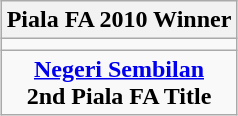<table class="wikitable" style="text-align: center; margin: 0 auto;">
<tr>
<th>Piala FA 2010 Winner</th>
</tr>
<tr>
<td></td>
</tr>
<tr>
<td><strong><a href='#'>Negeri Sembilan</a></strong><br><strong>2nd Piala FA Title</strong></td>
</tr>
</table>
